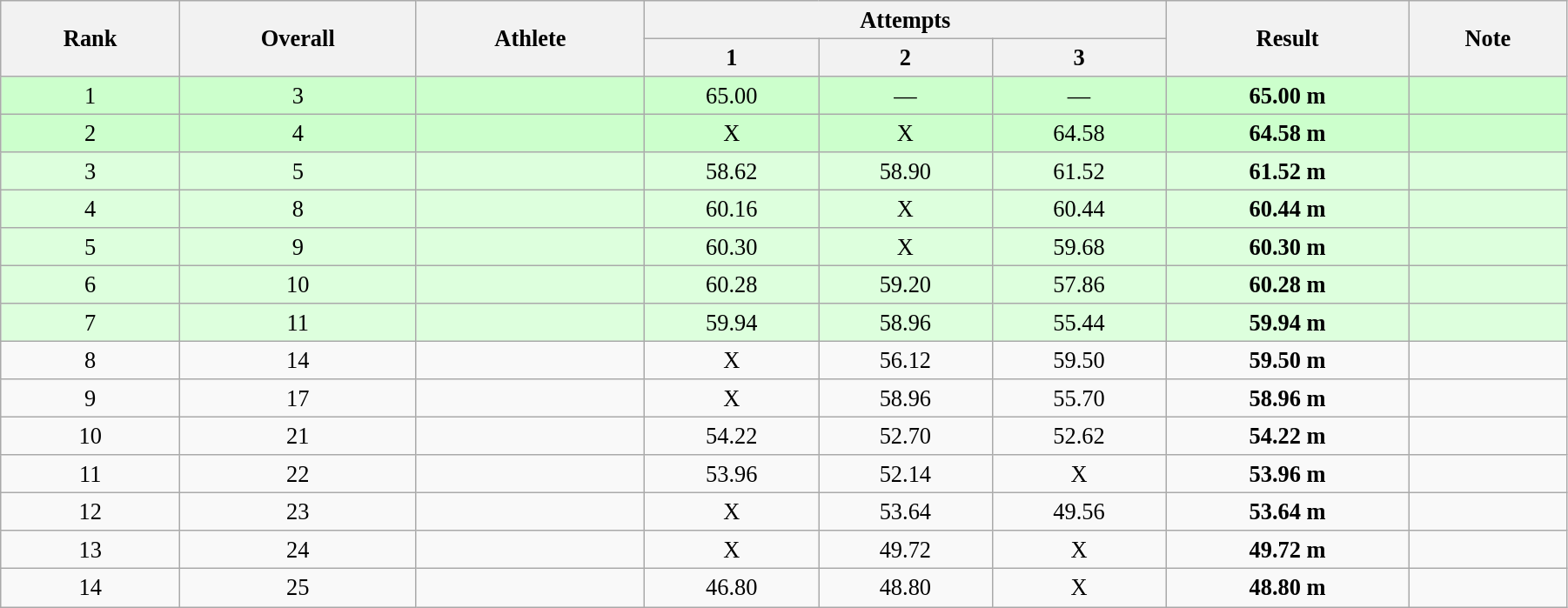<table class="wikitable" style=" text-align:center; font-size:110%;" width="95%">
<tr>
<th rowspan="2">Rank</th>
<th rowspan="2">Overall</th>
<th rowspan="2">Athlete</th>
<th colspan="3">Attempts</th>
<th rowspan="2">Result</th>
<th rowspan="2">Note</th>
</tr>
<tr>
<th>1</th>
<th>2</th>
<th>3</th>
</tr>
<tr style="background:#ccffcc;">
<td>1</td>
<td>3</td>
<td align=left></td>
<td>65.00</td>
<td>—</td>
<td>—</td>
<td><strong>65.00 m</strong></td>
<td></td>
</tr>
<tr style="background:#ccffcc;">
<td>2</td>
<td>4</td>
<td align=left></td>
<td>X</td>
<td>X</td>
<td>64.58</td>
<td><strong>64.58 m</strong></td>
<td></td>
</tr>
<tr bgcolor="#ddffdd">
<td>3</td>
<td>5</td>
<td align=left></td>
<td>58.62</td>
<td>58.90</td>
<td>61.52</td>
<td><strong>61.52 m</strong></td>
<td></td>
</tr>
<tr bgcolor="#ddffdd">
<td>4</td>
<td>8</td>
<td align=left></td>
<td>60.16</td>
<td>X</td>
<td>60.44</td>
<td><strong>60.44 m</strong></td>
<td></td>
</tr>
<tr bgcolor="#ddffdd">
<td>5</td>
<td>9</td>
<td align=left></td>
<td>60.30</td>
<td>X</td>
<td>59.68</td>
<td><strong>60.30 m</strong></td>
<td></td>
</tr>
<tr bgcolor="#ddffdd">
<td>6</td>
<td>10</td>
<td align=left></td>
<td>60.28</td>
<td>59.20</td>
<td>57.86</td>
<td><strong>60.28 m</strong></td>
<td></td>
</tr>
<tr bgcolor="#ddffdd">
<td>7</td>
<td>11</td>
<td align=left></td>
<td>59.94</td>
<td>58.96</td>
<td>55.44</td>
<td><strong>59.94 m</strong></td>
<td></td>
</tr>
<tr>
<td>8</td>
<td>14</td>
<td align=left></td>
<td>X</td>
<td>56.12</td>
<td>59.50</td>
<td><strong>59.50 m</strong></td>
<td></td>
</tr>
<tr>
<td>9</td>
<td>17</td>
<td align=left></td>
<td>X</td>
<td>58.96</td>
<td>55.70</td>
<td><strong>58.96 m </strong></td>
<td></td>
</tr>
<tr>
<td>10</td>
<td>21</td>
<td align=left></td>
<td>54.22</td>
<td>52.70</td>
<td>52.62</td>
<td><strong>54.22 m</strong></td>
<td></td>
</tr>
<tr>
<td>11</td>
<td>22</td>
<td align=left></td>
<td>53.96</td>
<td>52.14</td>
<td>X</td>
<td><strong>53.96 m</strong></td>
<td></td>
</tr>
<tr>
<td>12</td>
<td>23</td>
<td align=left></td>
<td>X</td>
<td>53.64</td>
<td>49.56</td>
<td><strong>53.64 m</strong></td>
<td></td>
</tr>
<tr>
<td>13</td>
<td>24</td>
<td align=left></td>
<td>X</td>
<td>49.72</td>
<td>X</td>
<td><strong>49.72 m</strong></td>
<td></td>
</tr>
<tr>
<td>14</td>
<td>25</td>
<td align=left></td>
<td>46.80</td>
<td>48.80</td>
<td>X</td>
<td><strong>48.80 m</strong></td>
<td></td>
</tr>
</table>
